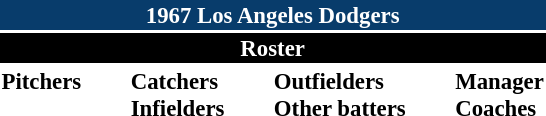<table class="toccolours" style="font-size: 95%;">
<tr>
<th colspan="10" style="background-color: #083c6b; color: white; text-align: center;">1967 Los Angeles Dodgers</th>
</tr>
<tr>
<td colspan="10" style="background-color: black; color: white; text-align: center;"><strong>Roster</strong></td>
</tr>
<tr>
<td valign="top"><strong>Pitchers</strong><br> 
 


 
 
 
 
 
 
  

 
</td>
<td width="25px"></td>
<td valign="top"><strong>Catchers</strong><br>


<strong>Infielders</strong>








</td>
<td width="25px"></td>
<td valign="top"><strong>Outfielders</strong><br>






<strong>Other batters</strong>
</td>
<td width="25px"></td>
<td valign="top"><strong>Manager</strong><br>
<strong>Coaches</strong>




</td>
</tr>
</table>
